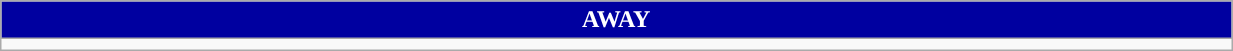<table class="wikitable collapsible collapsed" style="width:65%">
<tr>
<th colspan=7 ! style="color:#FFFFFF; background:#0000A0">AWAY</th>
</tr>
<tr>
<td></td>
</tr>
</table>
